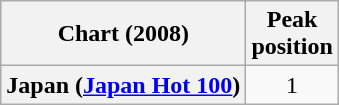<table class="wikitable plainrowheaders ">
<tr>
<th>Chart (2008)</th>
<th>Peak<br>position</th>
</tr>
<tr>
<th scope="row">Japan (<a href='#'>Japan Hot 100</a>)</th>
<td style="text-align:center;">1</td>
</tr>
</table>
